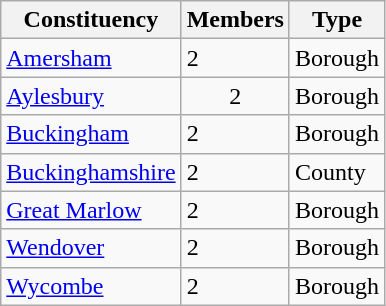<table class="wikitable sortable">
<tr>
<th>Constituency</th>
<th>Members</th>
<th>Type</th>
</tr>
<tr>
<td><a href='#'>Amersham</a></td>
<td>2</td>
<td>Borough</td>
</tr>
<tr>
<td><a href='#'>Aylesbury</a></td>
<td align="center">2</td>
<td>Borough</td>
</tr>
<tr>
<td><a href='#'>Buckingham</a></td>
<td>2</td>
<td>Borough</td>
</tr>
<tr>
<td><a href='#'>Buckinghamshire</a></td>
<td>2</td>
<td>County</td>
</tr>
<tr>
<td><a href='#'>Great Marlow</a></td>
<td>2</td>
<td>Borough</td>
</tr>
<tr>
<td><a href='#'>Wendover</a></td>
<td>2</td>
<td>Borough</td>
</tr>
<tr>
<td><a href='#'>Wycombe</a></td>
<td>2</td>
<td>Borough</td>
</tr>
</table>
